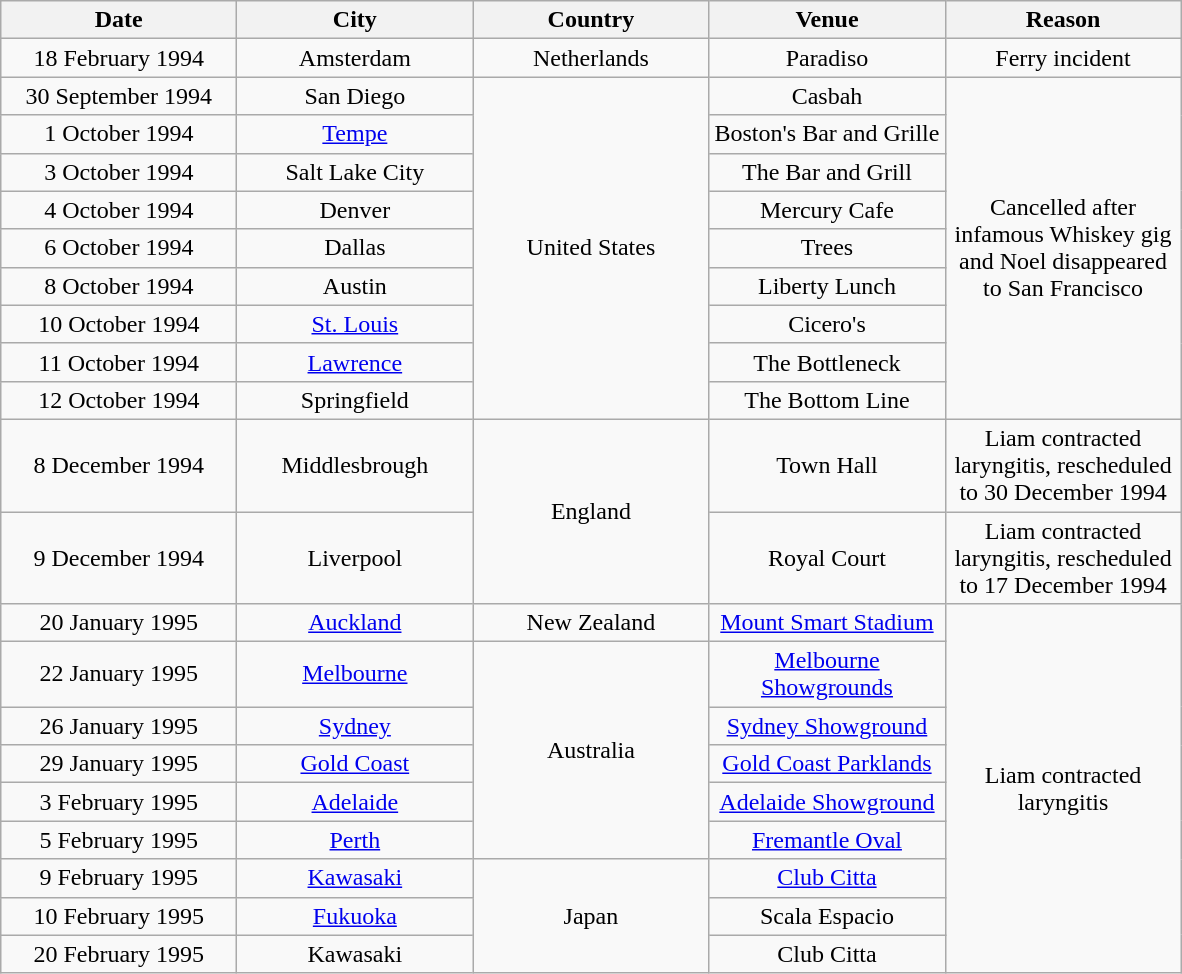<table class="wikitable" style="text-align:center;">
<tr>
<th width="150">Date</th>
<th width="150">City</th>
<th width="150">Country</th>
<th width="150">Venue</th>
<th width="150">Reason</th>
</tr>
<tr>
<td>18 February 1994</td>
<td>Amsterdam</td>
<td>Netherlands</td>
<td>Paradiso</td>
<td>Ferry incident</td>
</tr>
<tr>
<td>30 September 1994</td>
<td>San Diego</td>
<td rowspan="9">United States</td>
<td>Casbah</td>
<td rowspan="9">Cancelled after infamous Whiskey gig and Noel disappeared to San Francisco</td>
</tr>
<tr>
<td>1 October 1994</td>
<td><a href='#'>Tempe</a></td>
<td>Boston's Bar and Grille</td>
</tr>
<tr>
<td>3 October 1994</td>
<td>Salt Lake City</td>
<td>The Bar and Grill</td>
</tr>
<tr>
<td>4 October 1994</td>
<td>Denver</td>
<td>Mercury Cafe</td>
</tr>
<tr>
<td>6 October 1994</td>
<td>Dallas</td>
<td>Trees</td>
</tr>
<tr>
<td>8 October 1994</td>
<td>Austin</td>
<td>Liberty Lunch</td>
</tr>
<tr>
<td>10 October 1994</td>
<td><a href='#'>St. Louis</a></td>
<td>Cicero's</td>
</tr>
<tr>
<td>11 October 1994</td>
<td><a href='#'>Lawrence</a></td>
<td>The Bottleneck</td>
</tr>
<tr>
<td>12 October 1994</td>
<td>Springfield</td>
<td>The Bottom Line</td>
</tr>
<tr>
<td>8 December 1994</td>
<td>Middlesbrough</td>
<td rowspan="2">England</td>
<td>Town Hall</td>
<td>Liam contracted laryngitis, rescheduled to 30 December 1994</td>
</tr>
<tr>
<td>9 December 1994</td>
<td>Liverpool</td>
<td>Royal Court</td>
<td>Liam contracted laryngitis, rescheduled to 17 December 1994</td>
</tr>
<tr>
<td>20 January 1995</td>
<td><a href='#'>Auckland</a></td>
<td>New Zealand</td>
<td><a href='#'>Mount Smart Stadium</a></td>
<td rowspan="9">Liam contracted laryngitis</td>
</tr>
<tr>
<td>22 January 1995</td>
<td><a href='#'>Melbourne</a></td>
<td rowspan="5">Australia</td>
<td><a href='#'>Melbourne Showgrounds</a></td>
</tr>
<tr>
<td>26 January 1995</td>
<td><a href='#'>Sydney</a></td>
<td><a href='#'>Sydney Showground</a></td>
</tr>
<tr>
<td>29 January 1995</td>
<td><a href='#'>Gold Coast</a></td>
<td><a href='#'>Gold Coast Parklands</a></td>
</tr>
<tr>
<td>3 February 1995</td>
<td><a href='#'>Adelaide</a></td>
<td><a href='#'>Adelaide Showground</a></td>
</tr>
<tr>
<td>5 February 1995</td>
<td><a href='#'>Perth</a></td>
<td><a href='#'>Fremantle Oval</a></td>
</tr>
<tr>
<td>9 February 1995</td>
<td><a href='#'>Kawasaki</a></td>
<td rowspan="3">Japan</td>
<td><a href='#'>Club Citta</a></td>
</tr>
<tr>
<td>10 February 1995</td>
<td><a href='#'>Fukuoka</a></td>
<td>Scala Espacio</td>
</tr>
<tr>
<td>20 February 1995</td>
<td>Kawasaki</td>
<td>Club Citta</td>
</tr>
</table>
